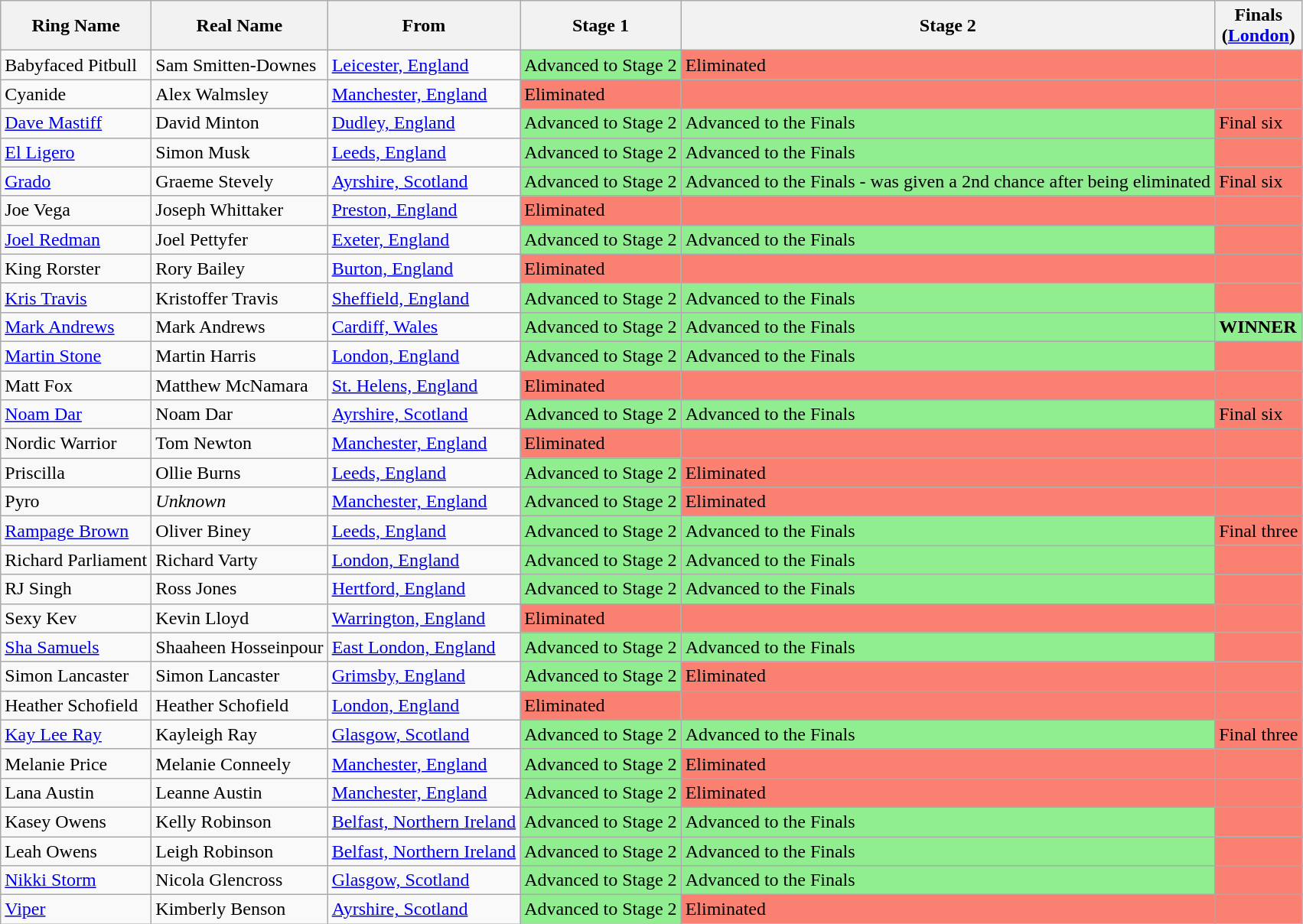<table class="wikitable sortable">
<tr>
<th>Ring Name</th>
<th>Real Name</th>
<th>From</th>
<th>Stage 1</th>
<th>Stage 2</th>
<th>Finals<br>(<a href='#'>London</a>)</th>
</tr>
<tr>
<td>Babyfaced Pitbull</td>
<td>Sam Smitten-Downes</td>
<td><a href='#'>Leicester, England</a></td>
<td style="background:lightgreen;"><div> Advanced to Stage 2 </div></td>
<td style="background:salmon;"><div> Eliminated </div></td>
<td style="background:salmon;"></td>
</tr>
<tr>
<td>Cyanide</td>
<td>Alex Walmsley</td>
<td><a href='#'>Manchester, England</a></td>
<td style="background:salmon;"><div> Eliminated </div></td>
<td style="background:salmon;"></td>
<td style="background:salmon;"></td>
</tr>
<tr>
<td><a href='#'>Dave Mastiff</a></td>
<td>David Minton</td>
<td><a href='#'>Dudley, England</a></td>
<td style="background:lightgreen;"><div> Advanced to Stage 2 </div></td>
<td style="background:lightgreen;"><div> Advanced to the Finals </div></td>
<td style="background:salmon;">Final six</td>
</tr>
<tr>
<td><a href='#'>El Ligero</a></td>
<td>Simon Musk</td>
<td><a href='#'>Leeds, England</a></td>
<td style="background:lightgreen;"><div> Advanced to Stage 2 </div></td>
<td style="background:lightgreen;"><div> Advanced to the Finals </div></td>
<td style="background:salmon;"></td>
</tr>
<tr>
<td><a href='#'>Grado</a></td>
<td>Graeme Stevely</td>
<td><a href='#'>Ayrshire, Scotland</a></td>
<td style="background:lightgreen;"><div> Advanced to Stage 2 </div></td>
<td style="background:lightgreen;"><div> Advanced to the Finals - was given a 2nd chance after being eliminated </div></td>
<td style="background:salmon;">Final six</td>
</tr>
<tr>
<td>Joe Vega</td>
<td>Joseph Whittaker</td>
<td><a href='#'>Preston, England</a></td>
<td style="background:salmon;"><div> Eliminated </div></td>
<td style="background:salmon;"></td>
<td style="background:salmon;"></td>
</tr>
<tr>
<td><a href='#'>Joel Redman</a></td>
<td>Joel Pettyfer</td>
<td><a href='#'>Exeter, England</a></td>
<td style="background:lightgreen;"><div> Advanced to Stage 2 </div></td>
<td style="background:lightgreen;"><div> Advanced to the Finals </div></td>
<td style="background:salmon;"></td>
</tr>
<tr>
<td>King Rorster</td>
<td>Rory Bailey</td>
<td><a href='#'>Burton, England</a></td>
<td style="background:salmon;"><div> Eliminated </div></td>
<td style="background:salmon;"></td>
<td style="background:salmon;"></td>
</tr>
<tr>
<td><a href='#'>Kris Travis</a></td>
<td>Kristoffer Travis</td>
<td><a href='#'>Sheffield, England</a></td>
<td style="background:lightgreen;"><div> Advanced to Stage 2 </div></td>
<td style="background:lightgreen;"><div> Advanced to the Finals </div></td>
<td style="background:salmon;"></td>
</tr>
<tr>
<td><a href='#'>Mark Andrews</a></td>
<td>Mark Andrews</td>
<td><a href='#'>Cardiff, Wales</a></td>
<td style="background:lightgreen;"><div> Advanced to Stage 2 </div></td>
<td style="background:lightgreen;"><div> Advanced to the Finals </div></td>
<td style="background:lightgreen;"><strong>WINNER</strong></td>
</tr>
<tr>
<td><a href='#'>Martin Stone</a></td>
<td>Martin Harris</td>
<td><a href='#'>London, England</a></td>
<td style="background:lightgreen;"><div> Advanced to Stage 2 </div></td>
<td style="background:lightgreen;"><div> Advanced to the Finals </div></td>
<td style="background:salmon;"></td>
</tr>
<tr>
<td>Matt Fox</td>
<td>Matthew McNamara</td>
<td><a href='#'>St. Helens, England</a></td>
<td style="background:salmon;"><div> Eliminated </div></td>
<td style="background:salmon;"></td>
<td style="background:salmon;"></td>
</tr>
<tr>
<td><a href='#'>Noam Dar</a></td>
<td>Noam Dar</td>
<td><a href='#'>Ayrshire, Scotland</a></td>
<td style="background:lightgreen;"><div> Advanced to Stage 2 </div></td>
<td style="background:lightgreen;"><div> Advanced to the Finals </div></td>
<td style="background:salmon;">Final six</td>
</tr>
<tr>
<td>Nordic Warrior</td>
<td>Tom Newton</td>
<td><a href='#'>Manchester, England</a></td>
<td style="background:salmon;"><div> Eliminated </div></td>
<td style="background:salmon;"></td>
<td style="background:salmon;"></td>
</tr>
<tr>
<td>Priscilla</td>
<td>Ollie Burns</td>
<td><a href='#'>Leeds, England</a></td>
<td style="background:lightgreen;"><div> Advanced to Stage 2 </div></td>
<td style="background:salmon;"><div> Eliminated </div></td>
<td style="background:salmon;"></td>
</tr>
<tr>
<td>Pyro</td>
<td><em>Unknown</em></td>
<td><a href='#'>Manchester, England</a></td>
<td style="background:lightgreen;"><div> Advanced to Stage 2 </div></td>
<td style="background:salmon;"><div> Eliminated </div></td>
<td style="background:salmon;"></td>
</tr>
<tr>
<td><a href='#'>Rampage Brown</a></td>
<td>Oliver Biney</td>
<td><a href='#'>Leeds, England</a></td>
<td style="background:lightgreen;"><div> Advanced to Stage 2 </div></td>
<td style="background:lightgreen;"><div> Advanced to the Finals </div></td>
<td style="background:salmon;">Final three</td>
</tr>
<tr>
<td>Richard Parliament</td>
<td>Richard Varty</td>
<td><a href='#'>London, England</a></td>
<td style="background:lightgreen;"><div> Advanced to Stage 2 </div></td>
<td style="background:lightgreen;"><div> Advanced to the Finals </div></td>
<td style="background:salmon;"></td>
</tr>
<tr>
<td>RJ Singh</td>
<td>Ross Jones</td>
<td><a href='#'>Hertford, England</a></td>
<td style="background:lightgreen;"><div> Advanced to Stage 2 </div></td>
<td style="background:lightgreen;"><div> Advanced to the Finals </div></td>
<td style="background:salmon;"></td>
</tr>
<tr>
<td>Sexy Kev</td>
<td>Kevin Lloyd</td>
<td><a href='#'>Warrington, England</a></td>
<td style="background:salmon;"><div> Eliminated </div></td>
<td style="background:salmon;"></td>
<td style="background:salmon;"></td>
</tr>
<tr>
<td><a href='#'>Sha Samuels</a></td>
<td>Shaaheen Hosseinpour</td>
<td><a href='#'>East London, England</a></td>
<td style="background:lightgreen;"><div> Advanced to Stage 2 </div></td>
<td style="background:lightgreen;"><div> Advanced to the Finals </div></td>
<td style="background:salmon;"></td>
</tr>
<tr>
<td>Simon Lancaster</td>
<td>Simon Lancaster</td>
<td><a href='#'>Grimsby, England</a></td>
<td style="background:lightgreen;"><div> Advanced to Stage 2 </div></td>
<td style="background:salmon;"><div> Eliminated </div></td>
<td style="background:salmon;"></td>
</tr>
<tr>
<td>Heather Schofield</td>
<td>Heather Schofield</td>
<td><a href='#'>London, England</a></td>
<td style="background:salmon;"><div> Eliminated </div></td>
<td style="background:salmon;"></td>
<td style="background:salmon;"></td>
</tr>
<tr>
<td><a href='#'>Kay Lee Ray</a></td>
<td>Kayleigh Ray</td>
<td><a href='#'>Glasgow, Scotland</a></td>
<td style="background:lightgreen;"><div> Advanced to Stage 2 </div></td>
<td style="background:lightgreen;"><div> Advanced to the Finals </div></td>
<td style="background:salmon;">Final three</td>
</tr>
<tr>
<td>Melanie Price</td>
<td>Melanie Conneely</td>
<td><a href='#'>Manchester, England</a></td>
<td style="background:lightgreen;"><div> Advanced to Stage 2 </div></td>
<td style="background:salmon;"><div> Eliminated </div></td>
<td style="background:salmon;"></td>
</tr>
<tr>
<td>Lana Austin</td>
<td>Leanne Austin</td>
<td><a href='#'>Manchester, England</a></td>
<td style="background:lightgreen;"><div> Advanced to Stage 2 </div></td>
<td style="background:salmon;"><div> Eliminated </div></td>
<td style="background:salmon;"></td>
</tr>
<tr>
<td>Kasey Owens</td>
<td>Kelly Robinson</td>
<td><a href='#'>Belfast, Northern Ireland</a></td>
<td style="background:lightgreen;"><div> Advanced to Stage 2 </div></td>
<td style="background:lightgreen;"><div> Advanced to the Finals </div></td>
<td style="background:salmon;"></td>
</tr>
<tr>
<td>Leah Owens</td>
<td>Leigh Robinson</td>
<td><a href='#'>Belfast, Northern Ireland</a></td>
<td style="background:lightgreen;"><div> Advanced to Stage 2 </div></td>
<td style="background:lightgreen;"><div> Advanced to the Finals </div></td>
<td style="background:salmon;"></td>
</tr>
<tr>
<td><a href='#'>Nikki Storm</a></td>
<td>Nicola Glencross</td>
<td><a href='#'>Glasgow, Scotland</a></td>
<td style="background:lightgreen;"><div> Advanced to Stage 2 </div></td>
<td style="background:lightgreen;"><div> Advanced to the Finals </div></td>
<td style="background:salmon;"></td>
</tr>
<tr>
<td><a href='#'>Viper</a></td>
<td>Kimberly Benson</td>
<td><a href='#'>Ayrshire, Scotland</a></td>
<td style="background:lightgreen;"><div> Advanced to Stage 2 </div></td>
<td style="background:salmon;"><div> Eliminated </div></td>
<td style="background:salmon;"></td>
</tr>
</table>
